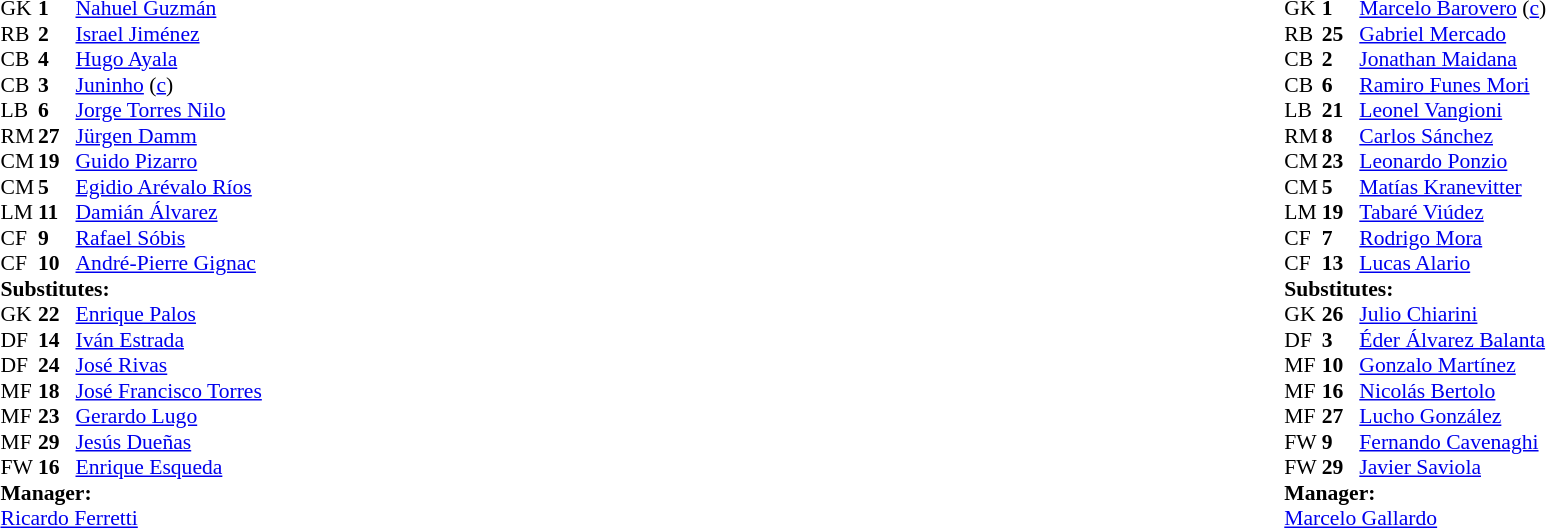<table width="100%">
<tr>
<td valign="top" width="40%"><br><table style="font-size:90%;" cellspacing="0" cellpadding="0">
<tr>
<th width="25"></th>
<th width="25"></th>
</tr>
<tr>
<td>GK</td>
<td><strong>1</strong></td>
<td> <a href='#'>Nahuel Guzmán</a></td>
</tr>
<tr>
<td>RB</td>
<td><strong>2</strong></td>
<td> <a href='#'>Israel Jiménez</a></td>
</tr>
<tr>
<td>CB</td>
<td><strong>4</strong></td>
<td> <a href='#'>Hugo Ayala</a></td>
<td></td>
<td></td>
</tr>
<tr>
<td>CB</td>
<td><strong>3</strong></td>
<td> <a href='#'>Juninho</a> (<a href='#'>c</a>)</td>
</tr>
<tr>
<td>LB</td>
<td><strong>6</strong></td>
<td> <a href='#'>Jorge Torres Nilo</a></td>
</tr>
<tr>
<td>RM</td>
<td><strong>27</strong></td>
<td> <a href='#'>Jürgen Damm</a></td>
<td></td>
</tr>
<tr>
<td>CM</td>
<td><strong>19</strong></td>
<td> <a href='#'>Guido Pizarro</a></td>
</tr>
<tr>
<td>CM</td>
<td><strong>5</strong></td>
<td> <a href='#'>Egidio Arévalo Ríos</a></td>
<td></td>
<td></td>
</tr>
<tr>
<td>LM</td>
<td><strong>11</strong></td>
<td> <a href='#'>Damián Álvarez</a></td>
</tr>
<tr>
<td>CF</td>
<td><strong>9</strong></td>
<td> <a href='#'>Rafael Sóbis</a></td>
<td></td>
</tr>
<tr>
<td>CF</td>
<td><strong>10</strong></td>
<td> <a href='#'>André-Pierre Gignac</a></td>
</tr>
<tr>
<td colspan=3><strong>Substitutes:</strong></td>
</tr>
<tr>
<td>GK</td>
<td><strong>22</strong></td>
<td> <a href='#'>Enrique Palos</a></td>
</tr>
<tr>
<td>DF</td>
<td><strong>14</strong></td>
<td> <a href='#'>Iván Estrada</a></td>
</tr>
<tr>
<td>DF</td>
<td><strong>24</strong></td>
<td> <a href='#'>José Rivas</a></td>
<td></td>
<td></td>
</tr>
<tr>
<td>MF</td>
<td><strong>18</strong></td>
<td> <a href='#'>José Francisco Torres</a></td>
</tr>
<tr>
<td>MF</td>
<td><strong>23</strong></td>
<td> <a href='#'>Gerardo Lugo</a></td>
</tr>
<tr>
<td>MF</td>
<td><strong>29</strong></td>
<td> <a href='#'>Jesús Dueñas</a></td>
<td></td>
<td></td>
</tr>
<tr>
<td>FW</td>
<td><strong>16</strong></td>
<td> <a href='#'>Enrique Esqueda</a></td>
</tr>
<tr>
<td colspan=3><strong>Manager:</strong></td>
</tr>
<tr>
<td colspan=4> <a href='#'>Ricardo Ferretti</a></td>
</tr>
</table>
</td>
<td valign="top"></td>
<td valign="top" width="50%"><br><table style="font-size:90%;" cellspacing="0" cellpadding="0" align="center">
<tr>
<th width=25></th>
<th width=25></th>
</tr>
<tr>
<td>GK</td>
<td><strong>1</strong></td>
<td> <a href='#'>Marcelo Barovero</a> (<a href='#'>c</a>)</td>
</tr>
<tr>
<td>RB</td>
<td><strong>25</strong></td>
<td> <a href='#'>Gabriel Mercado</a></td>
<td></td>
</tr>
<tr>
<td>CB</td>
<td><strong>2</strong></td>
<td> <a href='#'>Jonathan Maidana</a></td>
</tr>
<tr>
<td>CB</td>
<td><strong>6</strong></td>
<td> <a href='#'>Ramiro Funes Mori</a></td>
</tr>
<tr>
<td>LB</td>
<td><strong>21</strong></td>
<td> <a href='#'>Leonel Vangioni</a></td>
<td></td>
</tr>
<tr>
<td>RM</td>
<td><strong>8</strong></td>
<td> <a href='#'>Carlos Sánchez</a></td>
</tr>
<tr>
<td>CM</td>
<td><strong>23</strong></td>
<td> <a href='#'>Leonardo Ponzio</a></td>
<td> </td>
<td></td>
</tr>
<tr>
<td>CM</td>
<td><strong>5</strong></td>
<td> <a href='#'>Matías Kranevitter</a></td>
</tr>
<tr>
<td>LM</td>
<td><strong>19</strong></td>
<td> <a href='#'>Tabaré Viúdez</a></td>
<td></td>
<td></td>
</tr>
<tr>
<td>CF</td>
<td><strong>7</strong></td>
<td> <a href='#'>Rodrigo Mora</a></td>
<td></td>
<td></td>
</tr>
<tr>
<td>CF</td>
<td><strong>13</strong></td>
<td> <a href='#'>Lucas Alario</a></td>
</tr>
<tr>
<td colspan=3><strong>Substitutes:</strong></td>
</tr>
<tr>
<td>GK</td>
<td><strong>26</strong></td>
<td> <a href='#'>Julio Chiarini</a></td>
</tr>
<tr>
<td>DF</td>
<td><strong>3</strong></td>
<td> <a href='#'>Éder Álvarez Balanta</a></td>
</tr>
<tr>
<td>MF</td>
<td><strong>10</strong></td>
<td> <a href='#'>Gonzalo Martínez</a></td>
<td></td>
<td></td>
</tr>
<tr>
<td>MF</td>
<td><strong>16</strong></td>
<td> <a href='#'>Nicolás Bertolo</a></td>
<td></td>
<td></td>
</tr>
<tr>
<td>MF</td>
<td><strong>27</strong></td>
<td> <a href='#'>Lucho González</a></td>
<td></td>
<td></td>
</tr>
<tr>
<td>FW</td>
<td><strong>9</strong></td>
<td> <a href='#'>Fernando Cavenaghi</a></td>
</tr>
<tr>
<td>FW</td>
<td><strong>29</strong></td>
<td> <a href='#'>Javier Saviola</a></td>
</tr>
<tr>
<td colspan=3><strong>Manager:</strong></td>
</tr>
<tr>
<td colspan=4> <a href='#'>Marcelo Gallardo</a></td>
<td></td>
</tr>
</table>
</td>
</tr>
</table>
